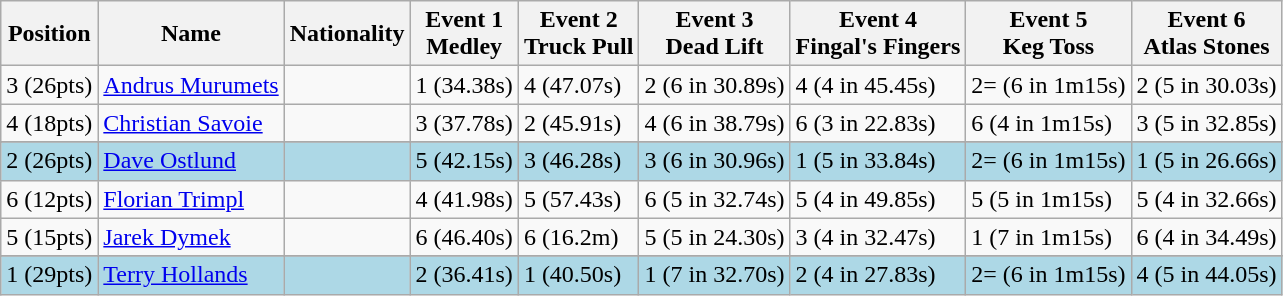<table class="sortable wikitable" align="center">
<tr>
<th>Position</th>
<th>Name</th>
<th>Nationality</th>
<th>Event 1<br>Medley</th>
<th>Event 2<br>Truck Pull</th>
<th>Event 3<br>Dead Lift</th>
<th>Event 4<br>Fingal's Fingers</th>
<th>Event 5<br>Keg Toss</th>
<th>Event 6<br>Atlas Stones</th>
</tr>
<tr>
<td>3 (26pts)</td>
<td><a href='#'>Andrus Murumets</a></td>
<td></td>
<td>1 (34.38s)</td>
<td>4 (47.07s)</td>
<td>2 (6 in 30.89s)</td>
<td>4 (4 in 45.45s)</td>
<td>2= (6 in 1m15s)</td>
<td>2 (5 in 30.03s)</td>
</tr>
<tr>
<td>4 (18pts)</td>
<td><a href='#'>Christian Savoie</a></td>
<td></td>
<td>3 (37.78s)</td>
<td>2 (45.91s)</td>
<td>4 (6 in 38.79s)</td>
<td>6 (3 in 22.83s)</td>
<td>6 (4 in 1m15s)</td>
<td>3 (5 in 32.85s)</td>
</tr>
<tr>
</tr>
<tr style="background:lightblue;">
<td>2 (26pts)</td>
<td><a href='#'>Dave Ostlund</a></td>
<td></td>
<td>5 (42.15s)</td>
<td>3 (46.28s)</td>
<td>3 (6 in 30.96s)</td>
<td>1 (5 in 33.84s)</td>
<td>2= (6 in 1m15s)</td>
<td>1 (5 in 26.66s)</td>
</tr>
<tr>
<td>6 (12pts)</td>
<td><a href='#'>Florian Trimpl</a></td>
<td></td>
<td>4 (41.98s)</td>
<td>5 (57.43s)</td>
<td>6 (5 in 32.74s)</td>
<td>5 (4 in 49.85s)</td>
<td>5 (5 in 1m15s)</td>
<td>5 (4 in 32.66s)</td>
</tr>
<tr>
<td>5 (15pts)</td>
<td><a href='#'>Jarek Dymek</a></td>
<td></td>
<td>6 (46.40s)</td>
<td>6 (16.2m)</td>
<td>5 (5 in 24.30s)</td>
<td>3 (4 in 32.47s)</td>
<td>1 (7 in 1m15s)</td>
<td>6 (4 in 34.49s)</td>
</tr>
<tr>
</tr>
<tr style="background:lightblue;">
<td>1 (29pts)</td>
<td><a href='#'>Terry Hollands</a></td>
<td></td>
<td>2 (36.41s)</td>
<td>1 (40.50s)</td>
<td>1 (7 in 32.70s)</td>
<td>2 (4 in 27.83s)</td>
<td>2= (6 in 1m15s)</td>
<td>4 (5 in 44.05s)</td>
</tr>
</table>
